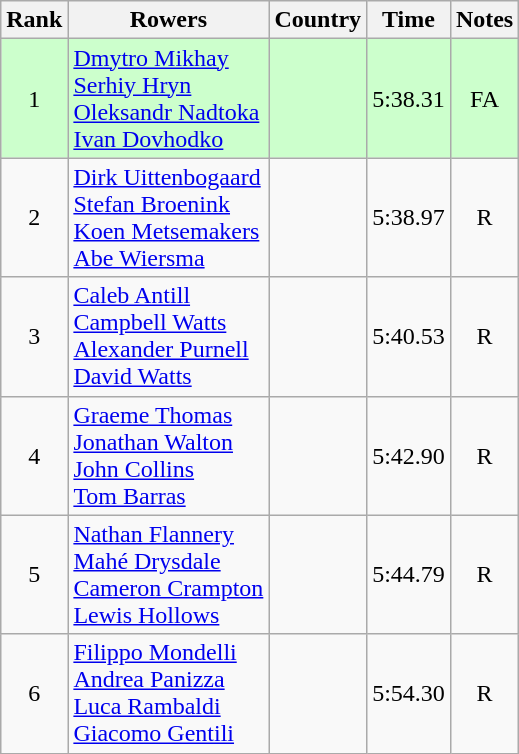<table class="wikitable" style="text-align:center">
<tr>
<th>Rank</th>
<th>Rowers</th>
<th>Country</th>
<th>Time</th>
<th>Notes</th>
</tr>
<tr bgcolor=ccffcc>
<td>1</td>
<td align="left"><a href='#'>Dmytro Mikhay</a><br><a href='#'>Serhiy Hryn</a><br><a href='#'>Oleksandr Nadtoka</a><br><a href='#'>Ivan Dovhodko</a></td>
<td align="left"></td>
<td>5:38.31</td>
<td>FA</td>
</tr>
<tr>
<td>2</td>
<td align="left"><a href='#'>Dirk Uittenbogaard</a><br><a href='#'>Stefan Broenink</a><br><a href='#'>Koen Metsemakers</a><br><a href='#'>Abe Wiersma</a></td>
<td align="left"></td>
<td>5:38.97</td>
<td>R</td>
</tr>
<tr>
<td>3</td>
<td align="left"><a href='#'>Caleb Antill</a><br><a href='#'>Campbell Watts</a><br><a href='#'>Alexander Purnell</a><br><a href='#'>David Watts</a></td>
<td align="left"></td>
<td>5:40.53</td>
<td>R</td>
</tr>
<tr>
<td>4</td>
<td align="left"><a href='#'>Graeme Thomas</a><br><a href='#'>Jonathan Walton</a><br><a href='#'>John Collins</a><br><a href='#'>Tom Barras</a></td>
<td align="left"></td>
<td>5:42.90</td>
<td>R</td>
</tr>
<tr>
<td>5</td>
<td align="left"><a href='#'>Nathan Flannery</a><br><a href='#'>Mahé Drysdale</a><br><a href='#'>Cameron Crampton</a><br><a href='#'>Lewis Hollows</a></td>
<td align="left"></td>
<td>5:44.79</td>
<td>R</td>
</tr>
<tr>
<td>6</td>
<td align="left"><a href='#'>Filippo Mondelli</a><br><a href='#'>Andrea Panizza</a><br><a href='#'>Luca Rambaldi</a><br><a href='#'>Giacomo Gentili</a></td>
<td align="left"></td>
<td>5:54.30</td>
<td>R</td>
</tr>
</table>
